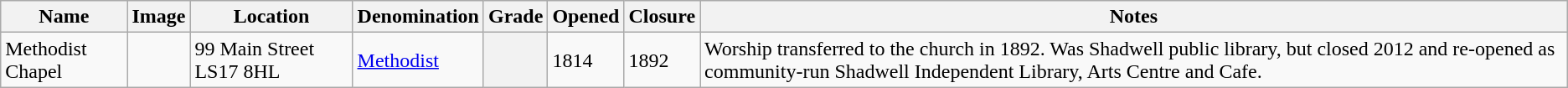<table class="wikitable sortable">
<tr>
<th>Name</th>
<th class="unsortable">Image</th>
<th>Location</th>
<th>Denomination</th>
<th>Grade</th>
<th>Opened</th>
<th>Closure</th>
<th class="unsortable">Notes</th>
</tr>
<tr>
<td>Methodist Chapel</td>
<td></td>
<td>99 Main Street LS17 8HL</td>
<td><a href='#'>Methodist</a></td>
<th></th>
<td>1814 </td>
<td>1892</td>
<td>Worship transferred to the church in 1892. Was Shadwell public library, but closed 2012 and re-opened as community-run Shadwell Independent Library, Arts Centre and Cafe.</td>
</tr>
</table>
